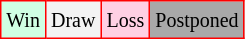<table class="wikitable">
<tr>
<td style="background-color: #d0ffe3; border:1px solid red;"><small>Win</small></td>
<td style="background-color: #f3f3f3; border:1px solid red;"><small>Draw</small></td>
<td style="background-color: #ffd0e3; border:1px solid red;"><small>Loss</small></td>
<td style="background-color: #A9A9A9; border:1px solid red;"><small>Postponed</small></td>
</tr>
</table>
